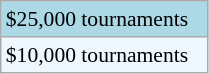<table class="wikitable" style="font-size:90%;" width=11%>
<tr bgcolor=lightblue>
<td>$25,000 tournaments</td>
</tr>
<tr bgcolor="#f0f8ff">
<td>$10,000 tournaments</td>
</tr>
</table>
